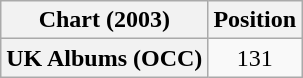<table class="wikitable plainrowheaders" style="text-align:center">
<tr>
<th scope="col">Chart (2003)</th>
<th scope="col">Position</th>
</tr>
<tr>
<th scope="row">UK Albums (OCC)</th>
<td>131</td>
</tr>
</table>
